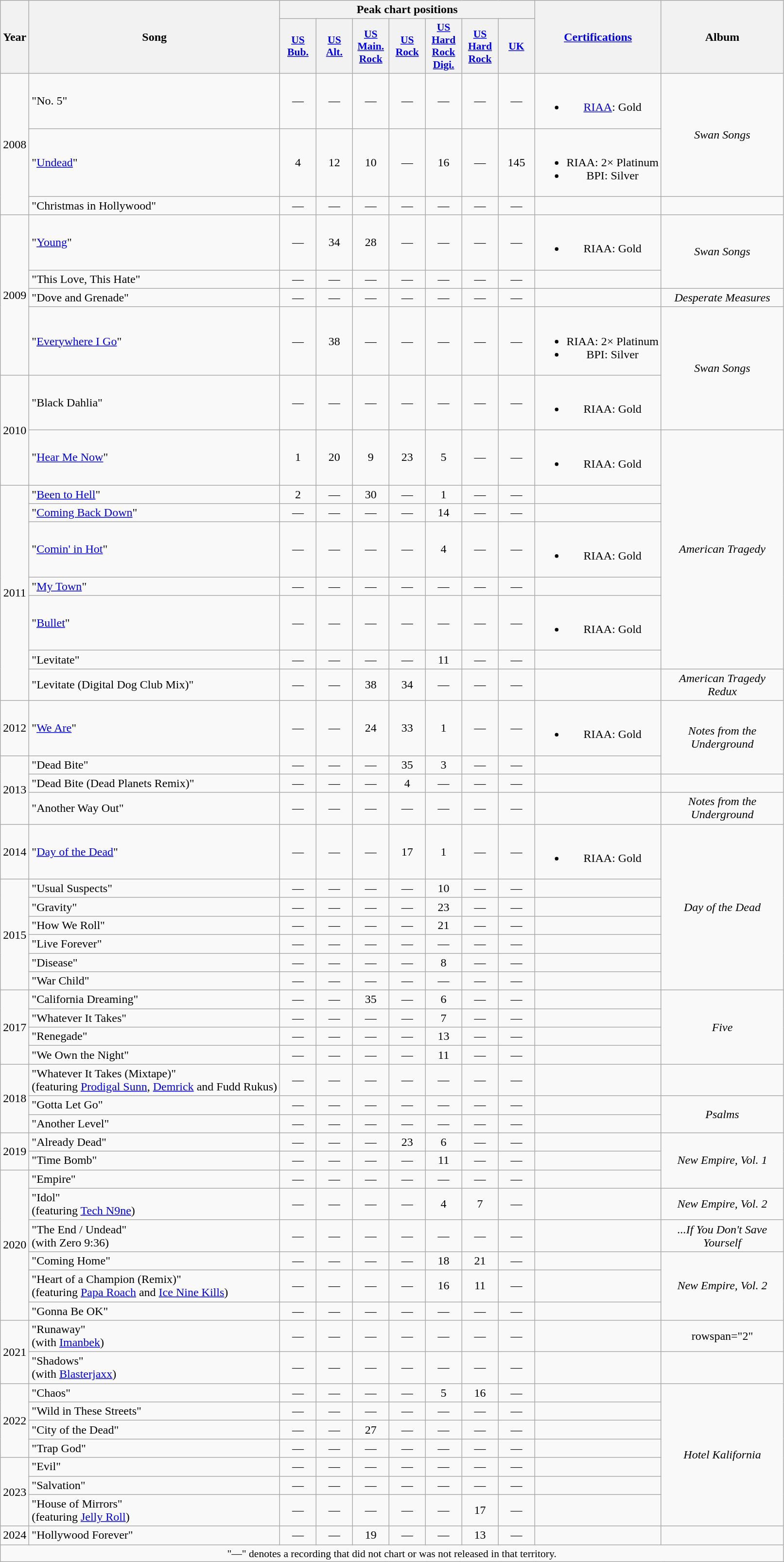<table class="wikitable plainrowheaders" style="text-align:center;">
<tr>
<th scope="col" rowspan="2" style="2em">Year</th>
<th scope="col" rowspan="2" style="16em">Song</th>
<th scope="col" colspan="7">Peak chart positions</th>
<th rowspan="2"><a href='#'>Certifications</a></th>
<th scope="col" rowspan="2" style="width:10em;">Album</th>
</tr>
<tr>
<th scope="col" style="width:3em;font-size:90%;"><a href='#'>US<br>Bub.</a><br></th>
<th scope="col" style="width:3em;font-size:90%;"><a href='#'>US<br>Alt.</a><br></th>
<th scope="col" style="width:3em;font-size:90%;"><a href='#'>US<br>Main. Rock</a><br></th>
<th scope="col" style="width:3em;font-size:90%;"><a href='#'>US<br>Rock</a><br></th>
<th scope="col" style="width:3em;font-size:90%;"><a href='#'>US Hard Rock Digi.</a></th>
<th scope="col" style="width:3em;font-size:90%;"><a href='#'>US Hard Rock</a></th>
<th scope="col" style="width:3em;font-size:90%;"><a href='#'>UK</a><br></th>
</tr>
<tr>
<td rowspan="3">2008</td>
<td scope="row" style="text-align:left;">"No. 5"</td>
<td>—</td>
<td>—</td>
<td>—</td>
<td>—</td>
<td>—</td>
<td>—</td>
<td>—</td>
<td><br><ul><li><a href='#'>RIAA</a>: Gold</li></ul></td>
<td rowspan="2"><em>Swan Songs</em></td>
</tr>
<tr>
<td scope="row" style="text-align:left;">"<a href='#'>Undead</a>"</td>
<td>4</td>
<td>12</td>
<td>10</td>
<td>—</td>
<td>16</td>
<td>—</td>
<td>145</td>
<td><br><ul><li>RIAA: 2× Platinum</li><li>BPI: Silver</li></ul></td>
</tr>
<tr>
<td scope="row" style="text-align:left;">"Christmas in Hollywood"</td>
<td>—</td>
<td>—</td>
<td>—</td>
<td>—</td>
<td>—</td>
<td>—</td>
<td>—</td>
<td></td>
<td></td>
</tr>
<tr>
<td rowspan="4">2009</td>
<td scope="row" style="text-align:left;">"<a href='#'>Young</a>"</td>
<td>—</td>
<td>34</td>
<td>28</td>
<td>—</td>
<td>—</td>
<td>—</td>
<td>—</td>
<td><br><ul><li>RIAA: Gold</li></ul></td>
<td rowspan="2"><em>Swan Songs</em></td>
</tr>
<tr>
<td scope="row" style="text-align:left;">"This Love, This Hate"</td>
<td>—</td>
<td>—</td>
<td>—</td>
<td>—</td>
<td>—</td>
<td>—</td>
<td>—</td>
<td></td>
</tr>
<tr>
<td scope="row" style="text-align:left;">"Dove and Grenade"</td>
<td>—</td>
<td>—</td>
<td>—</td>
<td>—</td>
<td>—</td>
<td>—</td>
<td>—</td>
<td></td>
<td><em>Desperate Measures</em></td>
</tr>
<tr>
<td scope="row" style="text-align:left;">"<a href='#'>Everywhere I Go</a>"</td>
<td>—</td>
<td>38</td>
<td>—</td>
<td>—</td>
<td>—</td>
<td>—</td>
<td>—</td>
<td><br><ul><li>RIAA: 2× Platinum</li><li>BPI: Silver</li></ul></td>
<td rowspan="2"><em>Swan Songs</em></td>
</tr>
<tr>
<td rowspan="2">2010</td>
<td scope="row" style="text-align:left;">"Black Dahlia"</td>
<td>—</td>
<td>—</td>
<td>—</td>
<td>—</td>
<td>—</td>
<td>—</td>
<td>—</td>
<td><br><ul><li>RIAA: Gold</li></ul></td>
</tr>
<tr>
<td scope="row" style="text-align:left;">"<a href='#'>Hear Me Now</a>"</td>
<td>1</td>
<td>20</td>
<td>9</td>
<td>23</td>
<td>5</td>
<td>—</td>
<td>—</td>
<td><br><ul><li>RIAA: Gold</li></ul></td>
<td rowspan="7"><em>American Tragedy</em></td>
</tr>
<tr>
<td rowspan="7">2011</td>
<td scope="row" style="text-align:left;">"<a href='#'>Been to Hell</a>"</td>
<td>2</td>
<td>—</td>
<td>30</td>
<td>—</td>
<td>1</td>
<td>—</td>
<td>—</td>
<td></td>
</tr>
<tr>
<td scope="row" style="text-align:left;">"<a href='#'>Coming Back Down</a>"</td>
<td>—</td>
<td>—</td>
<td>—</td>
<td>—</td>
<td>14</td>
<td>—</td>
<td>—</td>
<td></td>
</tr>
<tr>
<td scope="row" style="text-align:left;">"<a href='#'>Comin' in Hot</a>"</td>
<td>—</td>
<td>—</td>
<td>—</td>
<td>—</td>
<td>4</td>
<td>—</td>
<td>—</td>
<td><br><ul><li>RIAA: Gold</li></ul></td>
</tr>
<tr>
<td scope="row" style="text-align:left;">"<a href='#'>My Town</a>"</td>
<td>—</td>
<td>—</td>
<td>—</td>
<td>—</td>
<td>—</td>
<td>—</td>
<td>—</td>
<td></td>
</tr>
<tr>
<td scope="row" style="text-align:left;">"<a href='#'>Bullet</a>"</td>
<td>—</td>
<td>—</td>
<td>—</td>
<td>—</td>
<td>—</td>
<td>—</td>
<td>—</td>
<td><br><ul><li>RIAA: Gold</li></ul></td>
</tr>
<tr>
<td scope="row" style="text-align:left;">"Levitate"</td>
<td>—</td>
<td>—</td>
<td>—</td>
<td>—</td>
<td>11</td>
<td>—</td>
<td>—</td>
<td></td>
</tr>
<tr>
<td scope="row" style="text-align:left;">"Levitate (Digital Dog Club Mix)"</td>
<td>—</td>
<td>—</td>
<td>38</td>
<td>34</td>
<td>—</td>
<td>—</td>
<td>—</td>
<td></td>
<td><em>American Tragedy Redux</em></td>
</tr>
<tr>
<td>2012</td>
<td scope="row" style="text-align:left;">"<a href='#'>We Are</a>"</td>
<td>—</td>
<td>—</td>
<td>24</td>
<td>33</td>
<td>1</td>
<td>—</td>
<td>—</td>
<td><br><ul><li>RIAA: Gold</li></ul></td>
<td rowspan="2"><em>Notes from the Underground</em></td>
</tr>
<tr>
<td rowspan="3">2013</td>
<td scope="row" style="text-align:left;">"Dead Bite"</td>
<td>—</td>
<td>—</td>
<td>—</td>
<td>35</td>
<td>3</td>
<td>—</td>
<td>—</td>
<td></td>
</tr>
<tr>
<td scope="row" style="text-align:left;">"Dead Bite (Dead Planets Remix)"</td>
<td>—</td>
<td>—</td>
<td>—</td>
<td>4</td>
<td>—</td>
<td>—</td>
<td>—</td>
<td></td>
<td></td>
</tr>
<tr>
<td scope="row" style="text-align:left;">"Another Way Out"</td>
<td>—</td>
<td>—</td>
<td>—</td>
<td>—</td>
<td>—</td>
<td>—</td>
<td>—</td>
<td></td>
<td><em>Notes from the Underground</em></td>
</tr>
<tr>
<td>2014</td>
<td scope="row" style="text-align:left;">"<a href='#'>Day of the Dead</a>"</td>
<td>—</td>
<td>—</td>
<td>—</td>
<td>17</td>
<td>1</td>
<td>—</td>
<td>—</td>
<td><br><ul><li>RIAA: Gold</li></ul></td>
<td rowspan="7"><em>Day of the Dead</em></td>
</tr>
<tr>
<td rowspan="6">2015</td>
<td scope="row" style="text-align:left;">"Usual Suspects"</td>
<td>—</td>
<td>—</td>
<td>—</td>
<td>—</td>
<td>10</td>
<td>—</td>
<td>—</td>
<td></td>
</tr>
<tr>
<td scope="row" style="text-align:left;">"Gravity"</td>
<td>—</td>
<td>—</td>
<td>—</td>
<td>—</td>
<td>23</td>
<td>—</td>
<td>—</td>
<td></td>
</tr>
<tr>
<td scope="row" style="text-align:left;">"How We Roll"</td>
<td>—</td>
<td>—</td>
<td>—</td>
<td>—</td>
<td>21</td>
<td>—</td>
<td>—</td>
<td></td>
</tr>
<tr>
<td scope="row" style="text-align:left;">"Live Forever"</td>
<td>—</td>
<td>—</td>
<td>—</td>
<td>—</td>
<td>—</td>
<td>—</td>
<td>—</td>
<td></td>
</tr>
<tr>
<td scope="row" style="text-align:left;">"Disease"</td>
<td>—</td>
<td>—</td>
<td>—</td>
<td>—</td>
<td>8</td>
<td>—</td>
<td>—</td>
<td></td>
</tr>
<tr>
<td scope="row" style="text-align:left;">"War Child"</td>
<td>—</td>
<td>—</td>
<td>—</td>
<td>—</td>
<td>—</td>
<td>—</td>
<td>—</td>
<td></td>
</tr>
<tr>
<td rowspan="4">2017</td>
<td scope="row" style="text-align:left;">"California Dreaming"</td>
<td>—</td>
<td>—</td>
<td>35</td>
<td>—</td>
<td>6</td>
<td>—</td>
<td>—</td>
<td></td>
<td rowspan="4"><em>Five</em></td>
</tr>
<tr>
<td scope="row" style="text-align:left;">"Whatever It Takes"</td>
<td>—</td>
<td>—</td>
<td>—</td>
<td>—</td>
<td>7</td>
<td>—</td>
<td>—</td>
<td></td>
</tr>
<tr>
<td scope="row" style="text-align:left;">"Renegade"</td>
<td>—</td>
<td>—</td>
<td>—</td>
<td>—</td>
<td>13</td>
<td>—</td>
<td>—</td>
<td></td>
</tr>
<tr>
<td scope="row" style="text-align:left;">"We Own the Night"</td>
<td>—</td>
<td>—</td>
<td>—</td>
<td>—</td>
<td>11</td>
<td>—</td>
<td>—</td>
<td></td>
</tr>
<tr>
<td rowspan="3">2018</td>
<td scope="row" style="text-align:left;">"Whatever It Takes (Mixtape)"<br><span>(featuring <a href='#'>Prodigal Sunn</a>, <a href='#'>Demrick</a> and Fudd Rukus)</span></td>
<td>—</td>
<td>—</td>
<td>—</td>
<td>—</td>
<td>—</td>
<td>—</td>
<td>—</td>
<td></td>
<td></td>
</tr>
<tr>
<td scope="row" style="text-align:left;">"Gotta Let Go"</td>
<td>—</td>
<td>—</td>
<td>—</td>
<td>—</td>
<td>—</td>
<td>—</td>
<td>—</td>
<td></td>
<td rowspan="2"><em>Psalms</em></td>
</tr>
<tr>
<td scope="row" style="text-align:left;">"Another Level"</td>
<td>—</td>
<td>—</td>
<td>—</td>
<td>—</td>
<td>—</td>
<td>—</td>
<td>—</td>
<td></td>
</tr>
<tr>
<td rowspan="2">2019</td>
<td scope="row" style="text-align:left;">"Already Dead"</td>
<td>—</td>
<td>—</td>
<td>—</td>
<td>23</td>
<td>6</td>
<td>—</td>
<td>—</td>
<td></td>
<td rowspan="3"><em>New Empire, Vol. 1</em></td>
</tr>
<tr>
<td scope="row" style="text-align:left;">"Time Bomb"</td>
<td>—</td>
<td>—</td>
<td>—</td>
<td>—</td>
<td>11</td>
<td>—</td>
<td>—</td>
<td></td>
</tr>
<tr>
<td rowspan="6">2020</td>
<td scope="row" style="text-align:left;">"Empire"</td>
<td>—</td>
<td>—</td>
<td>—</td>
<td>—</td>
<td>—</td>
<td>—</td>
<td>—</td>
<td></td>
</tr>
<tr>
<td scope="row" style="text-align:left;">"Idol"<br><span>(featuring <a href='#'>Tech N9ne</a>)</span></td>
<td>—</td>
<td>—</td>
<td>—</td>
<td>—</td>
<td>4</td>
<td>7</td>
<td>—</td>
<td></td>
<td><em>New Empire, Vol. 2</em></td>
</tr>
<tr>
<td scope="row" style="text-align:left;">"The End / Undead"<br><span>(with Zero 9:36)</span></td>
<td>—</td>
<td>—</td>
<td>—</td>
<td>—</td>
<td>—</td>
<td>—</td>
<td>—</td>
<td></td>
<td><em>...If You Don't Save Yourself</em></td>
</tr>
<tr>
<td scope="row" style="text-align:left;">"Coming Home"</td>
<td>—</td>
<td>—</td>
<td>—</td>
<td>—</td>
<td>18</td>
<td>21</td>
<td>—</td>
<td></td>
<td rowspan="3"><em>New Empire, Vol. 2</em></td>
</tr>
<tr>
<td scope="row" style="text-align:left;">"Heart of a Champion (Remix)"<br><span>(featuring <a href='#'>Papa Roach</a> and <a href='#'>Ice Nine Kills</a>)</span></td>
<td>—</td>
<td>—</td>
<td>—</td>
<td>—</td>
<td>16</td>
<td>11</td>
<td>—</td>
<td></td>
</tr>
<tr>
<td scope="row" style="text-align:left;">"Gonna Be OK"</td>
<td>—</td>
<td>—</td>
<td>—</td>
<td>—</td>
<td>—</td>
<td>—</td>
<td>—</td>
<td></td>
</tr>
<tr>
<td rowspan="2">2021</td>
<td scope="row" style="text-align:left;">"Runaway"<br><span>(with <a href='#'>Imanbek</a>)</span></td>
<td>—</td>
<td>—</td>
<td>—</td>
<td>—</td>
<td>—</td>
<td>—</td>
<td>—</td>
<td></td>
<td>rowspan="2" </td>
</tr>
<tr>
<td scope="row" style="text-align:left;">"Shadows" <br><span>(with <a href='#'>Blasterjaxx</a>)</span></td>
<td>—</td>
<td>—</td>
<td>—</td>
<td>—</td>
<td>—</td>
<td>—</td>
<td>—</td>
<td></td>
</tr>
<tr>
<td rowspan="4">2022</td>
<td scope="row" style="text-align:left;">"Chaos"</td>
<td>—</td>
<td>—</td>
<td>—</td>
<td>—</td>
<td>5</td>
<td>16</td>
<td>—</td>
<td></td>
<td rowspan="7"><em>Hotel Kalifornia</em></td>
</tr>
<tr>
<td scope="row" style="text-align:left;">"Wild in These Streets"</td>
<td>—</td>
<td>—</td>
<td>—</td>
<td>—</td>
<td>—</td>
<td>—</td>
<td>—</td>
<td></td>
</tr>
<tr>
<td scope="row" style="text-align:left;">"City of the Dead"</td>
<td>—</td>
<td>—</td>
<td>27</td>
<td>—</td>
<td>—</td>
<td>—</td>
<td>—</td>
<td></td>
</tr>
<tr>
<td scope="row" style="text-align:left;">"Trap God"</td>
<td>—</td>
<td>—</td>
<td>—</td>
<td>—</td>
<td>—</td>
<td>—</td>
<td>—</td>
<td></td>
</tr>
<tr>
<td rowspan="3">2023</td>
<td scope="row" style="text-align:left;">"Evil"</td>
<td>—</td>
<td>—</td>
<td>—</td>
<td>—</td>
<td>—</td>
<td>—</td>
<td>—</td>
<td></td>
</tr>
<tr>
<td scope="row" style="text-align:left;">"Salvation"</td>
<td>—</td>
<td>—</td>
<td>—</td>
<td>—</td>
<td>—</td>
<td>—</td>
<td>—</td>
<td></td>
</tr>
<tr>
<td scope="row" style="text-align:left;">"House of Mirrors"<br><span>(featuring <a href='#'>Jelly Roll</a>)</span></td>
<td>—</td>
<td>—</td>
<td>—</td>
<td>—</td>
<td>—</td>
<td>17</td>
<td>—</td>
<td></td>
</tr>
<tr>
<td>2024</td>
<td scope="row" style="text-align:left;">"Hollywood Forever"</td>
<td>—</td>
<td>—</td>
<td>19</td>
<td>—</td>
<td>—</td>
<td>13</td>
<td>—</td>
<td></td>
<td></td>
</tr>
<tr>
<td colspan="11" style="font-size:90%">"—" denotes a recording that did not chart or was not released in that territory.</td>
</tr>
</table>
